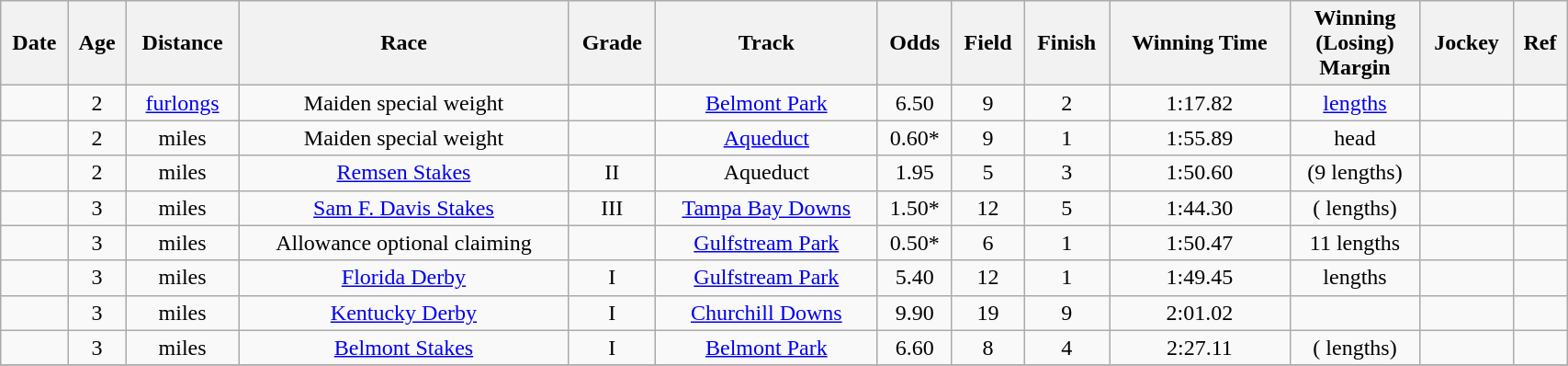<table class = "wikitable sortable" style="text-align:center; width:90%">
<tr>
<th scope="col">Date</th>
<th scope="col">Age</th>
<th scope="col">Distance</th>
<th scope="col">Race</th>
<th scope="col">Grade</th>
<th scope="col">Track</th>
<th scope="col">Odds</th>
<th scope="col">Field</th>
<th scope="col">Finish</th>
<th scope="col">Winning Time</th>
<th scope="col">Winning<br>(Losing)<br>Margin</th>
<th scope="col">Jockey</th>
<th scope="col" class="unsortable">Ref</th>
</tr>
<tr>
<td></td>
<td>2</td>
<td>  <a href='#'>furlongs</a></td>
<td>Maiden special weight</td>
<td></td>
<td><a href='#'>Belmont Park</a></td>
<td>6.50</td>
<td>9</td>
<td>2</td>
<td>1:17.82</td>
<td> <a href='#'>lengths</a></td>
<td></td>
<td></td>
</tr>
<tr>
<td></td>
<td>2</td>
<td>  miles</td>
<td>Maiden special weight</td>
<td></td>
<td><a href='#'>Aqueduct</a></td>
<td>0.60*</td>
<td>9</td>
<td>1</td>
<td>1:55.89</td>
<td>head</td>
<td></td>
<td></td>
</tr>
<tr>
<td></td>
<td>2</td>
<td>  miles</td>
<td><a href='#'>Remsen Stakes</a></td>
<td>II</td>
<td>Aqueduct</td>
<td>1.95</td>
<td>5</td>
<td>3</td>
<td>1:50.60</td>
<td>(9 lengths)</td>
<td></td>
<td></td>
</tr>
<tr>
<td></td>
<td>3</td>
<td>  miles</td>
<td><a href='#'>Sam F. Davis Stakes</a></td>
<td>III</td>
<td><a href='#'>Tampa Bay Downs</a></td>
<td>1.50*</td>
<td>12</td>
<td>5</td>
<td>1:44.30</td>
<td>( lengths)</td>
<td></td>
<td></td>
</tr>
<tr>
<td></td>
<td>3</td>
<td>  miles</td>
<td>Allowance optional claiming</td>
<td></td>
<td><a href='#'>Gulfstream Park</a></td>
<td>0.50*</td>
<td>6</td>
<td>1</td>
<td>1:50.47</td>
<td>11 lengths</td>
<td></td>
<td></td>
</tr>
<tr>
<td></td>
<td>3</td>
<td>  miles</td>
<td><a href='#'>Florida Derby</a></td>
<td>I</td>
<td><a href='#'>Gulfstream Park</a></td>
<td>5.40</td>
<td>12</td>
<td>1</td>
<td>1:49.45</td>
<td> lengths</td>
<td></td>
<td></td>
</tr>
<tr>
<td></td>
<td>3</td>
<td>  miles</td>
<td><a href='#'>Kentucky Derby</a></td>
<td>I</td>
<td><a href='#'>Churchill Downs</a></td>
<td>9.90</td>
<td>19</td>
<td>9</td>
<td>2:01.02</td>
<td></td>
<td></td>
<td></td>
</tr>
<tr>
<td></td>
<td>3</td>
<td>  miles</td>
<td><a href='#'>Belmont Stakes</a></td>
<td>I</td>
<td><a href='#'>Belmont Park</a></td>
<td>6.60</td>
<td>8</td>
<td>4</td>
<td>2:27.11</td>
<td>( lengths)</td>
<td></td>
<td></td>
</tr>
<tr>
</tr>
</table>
